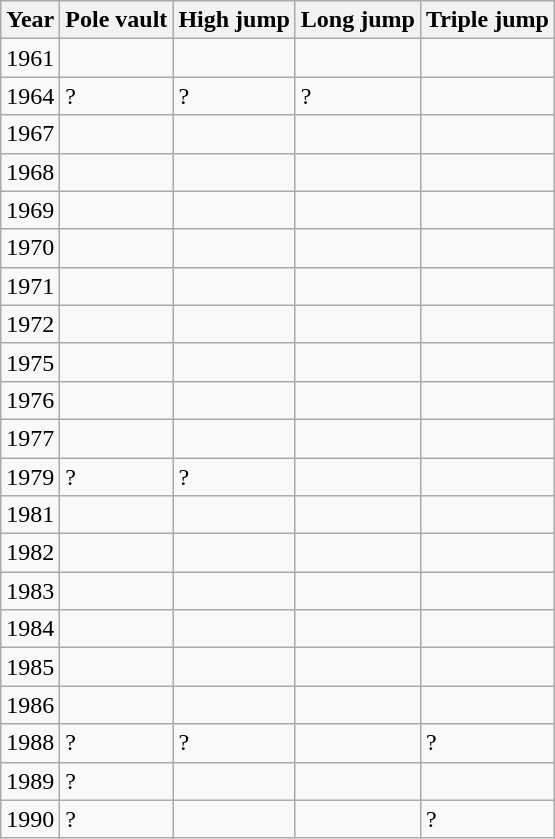<table class=wikitable>
<tr>
<th>Year</th>
<th>Pole vault</th>
<th>High jump</th>
<th>Long jump</th>
<th>Triple jump</th>
</tr>
<tr>
<td>1961</td>
<td></td>
<td></td>
<td></td>
<td></td>
</tr>
<tr>
<td>1964</td>
<td>?</td>
<td>?</td>
<td>?</td>
<td></td>
</tr>
<tr>
<td>1967</td>
<td></td>
<td></td>
<td></td>
<td></td>
</tr>
<tr>
<td>1968</td>
<td></td>
<td></td>
<td></td>
<td></td>
</tr>
<tr>
<td>1969</td>
<td></td>
<td></td>
<td></td>
<td></td>
</tr>
<tr>
<td>1970</td>
<td></td>
<td></td>
<td></td>
<td></td>
</tr>
<tr>
<td>1971</td>
<td></td>
<td></td>
<td></td>
<td></td>
</tr>
<tr>
<td>1972</td>
<td></td>
<td></td>
<td></td>
<td></td>
</tr>
<tr>
<td>1975</td>
<td></td>
<td></td>
<td></td>
<td></td>
</tr>
<tr>
<td>1976</td>
<td></td>
<td></td>
<td></td>
<td></td>
</tr>
<tr>
<td>1977</td>
<td></td>
<td></td>
<td></td>
<td></td>
</tr>
<tr>
<td>1979</td>
<td>?</td>
<td>?</td>
<td></td>
<td></td>
</tr>
<tr>
<td>1981</td>
<td></td>
<td></td>
<td></td>
<td></td>
</tr>
<tr>
<td>1982</td>
<td></td>
<td></td>
<td></td>
<td></td>
</tr>
<tr>
<td>1983</td>
<td></td>
<td></td>
<td></td>
<td></td>
</tr>
<tr>
<td>1984</td>
<td></td>
<td></td>
<td></td>
<td></td>
</tr>
<tr>
<td>1985</td>
<td></td>
<td></td>
<td></td>
<td></td>
</tr>
<tr>
<td>1986</td>
<td></td>
<td></td>
<td></td>
<td></td>
</tr>
<tr>
<td>1988</td>
<td>?</td>
<td>?</td>
<td></td>
<td>?</td>
</tr>
<tr>
<td>1989</td>
<td>?</td>
<td></td>
<td></td>
<td></td>
</tr>
<tr>
<td>1990</td>
<td>?</td>
<td></td>
<td></td>
<td>?</td>
</tr>
</table>
